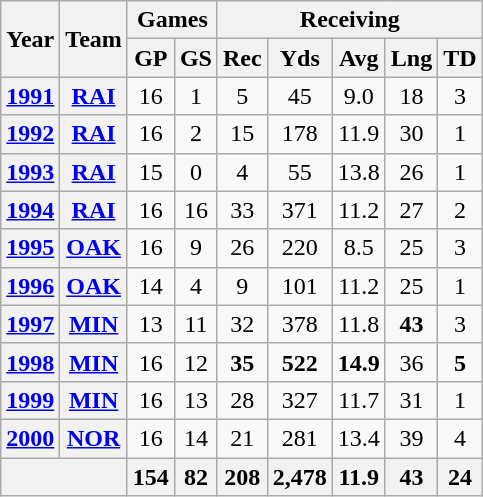<table class="wikitable" style="text-align:center">
<tr>
<th rowspan="2">Year</th>
<th rowspan="2">Team</th>
<th colspan="2">Games</th>
<th colspan="5">Receiving</th>
</tr>
<tr>
<th>GP</th>
<th>GS</th>
<th>Rec</th>
<th>Yds</th>
<th>Avg</th>
<th>Lng</th>
<th>TD</th>
</tr>
<tr>
<th><a href='#'>1991</a></th>
<th><a href='#'>RAI</a></th>
<td>16</td>
<td>1</td>
<td>5</td>
<td>45</td>
<td>9.0</td>
<td>18</td>
<td>3</td>
</tr>
<tr>
<th><a href='#'>1992</a></th>
<th><a href='#'>RAI</a></th>
<td>16</td>
<td>2</td>
<td>15</td>
<td>178</td>
<td>11.9</td>
<td>30</td>
<td>1</td>
</tr>
<tr>
<th><a href='#'>1993</a></th>
<th><a href='#'>RAI</a></th>
<td>15</td>
<td>0</td>
<td>4</td>
<td>55</td>
<td>13.8</td>
<td>26</td>
<td>1</td>
</tr>
<tr>
<th><a href='#'>1994</a></th>
<th><a href='#'>RAI</a></th>
<td>16</td>
<td>16</td>
<td>33</td>
<td>371</td>
<td>11.2</td>
<td>27</td>
<td>2</td>
</tr>
<tr>
<th><a href='#'>1995</a></th>
<th><a href='#'>OAK</a></th>
<td>16</td>
<td>9</td>
<td>26</td>
<td>220</td>
<td>8.5</td>
<td>25</td>
<td>3</td>
</tr>
<tr>
<th><a href='#'>1996</a></th>
<th><a href='#'>OAK</a></th>
<td>14</td>
<td>4</td>
<td>9</td>
<td>101</td>
<td>11.2</td>
<td>25</td>
<td>1</td>
</tr>
<tr>
<th><a href='#'>1997</a></th>
<th><a href='#'>MIN</a></th>
<td>13</td>
<td>11</td>
<td>32</td>
<td>378</td>
<td>11.8</td>
<td><strong>43</strong></td>
<td>3</td>
</tr>
<tr>
<th><a href='#'>1998</a></th>
<th><a href='#'>MIN</a></th>
<td>16</td>
<td>12</td>
<td><strong>35</strong></td>
<td><strong>522</strong></td>
<td><strong>14.9</strong></td>
<td>36</td>
<td><strong>5</strong></td>
</tr>
<tr>
<th><a href='#'>1999</a></th>
<th><a href='#'>MIN</a></th>
<td>16</td>
<td>13</td>
<td>28</td>
<td>327</td>
<td>11.7</td>
<td>31</td>
<td>1</td>
</tr>
<tr>
<th><a href='#'>2000</a></th>
<th><a href='#'>NOR</a></th>
<td>16</td>
<td>14</td>
<td>21</td>
<td>281</td>
<td>13.4</td>
<td>39</td>
<td>4</td>
</tr>
<tr>
<th colspan="2"></th>
<th>154</th>
<th>82</th>
<th>208</th>
<th>2,478</th>
<th>11.9</th>
<th>43</th>
<th>24</th>
</tr>
</table>
